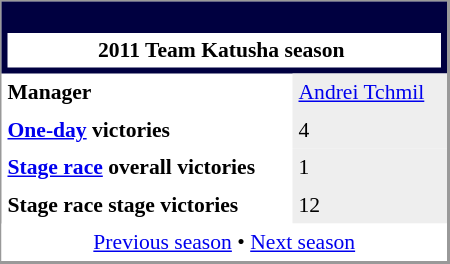<table align="right" cellpadding="4" cellspacing="0" style="margin-left:1em; width:300px; font-size:90%; border:1px solid #999; border-right-width:2px; border-bottom-width:2px; background-color:white;">
<tr>
<th colspan="2" style="background:#000040;"><br><table style="background:#fff; text-align:center; width:100%;">
<tr>
<td style="text-align:center; background:#fff; width:100%;"><span> 2011 Team Katusha season</span></td>
<td padding=15px></td>
</tr>
</table>
</th>
</tr>
<tr>
<td><strong>Manager </strong></td>
<td style="background:#eee;"><a href='#'>Andrei Tchmil</a></td>
</tr>
<tr>
<td><strong><a href='#'>One-day</a> victories</strong></td>
<td style="background:#eee;">4</td>
</tr>
<tr>
<td><strong><a href='#'>Stage race</a> overall victories</strong></td>
<td style="background:#eee;">1</td>
</tr>
<tr>
<td><strong>Stage race stage victories</strong></td>
<td style="background:#eee;">12</td>
</tr>
<tr>
<td colspan="2"  style="background:white; text-align:center;"><a href='#'>Previous season</a> • <a href='#'>Next season</a></td>
</tr>
</table>
